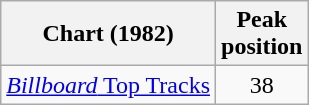<table class="wikitable sortable">
<tr>
<th>Chart (1982)</th>
<th>Peak<br>position</th>
</tr>
<tr>
<td><a href='#'><em>Billboard</em> Top Tracks</a></td>
<td align="center">38</td>
</tr>
</table>
